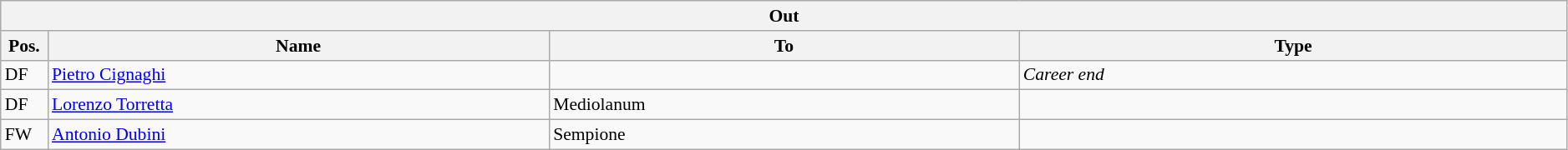<table class="wikitable" style="font-size:90%;width:99%;">
<tr>
<th colspan="4">Out</th>
</tr>
<tr>
<th width=3%>Pos.</th>
<th width=32%>Name</th>
<th width=30%>To</th>
<th width=35%>Type</th>
</tr>
<tr>
<td>DF</td>
<td><a href='#'>Pietro Cignaghi</a></td>
<td></td>
<td><em>Career end</em></td>
</tr>
<tr>
<td>DF</td>
<td><a href='#'>Lorenzo Torretta</a></td>
<td>Mediolanum</td>
<td></td>
</tr>
<tr>
<td>FW</td>
<td><a href='#'>Antonio Dubini</a></td>
<td>Sempione</td>
<td></td>
</tr>
</table>
